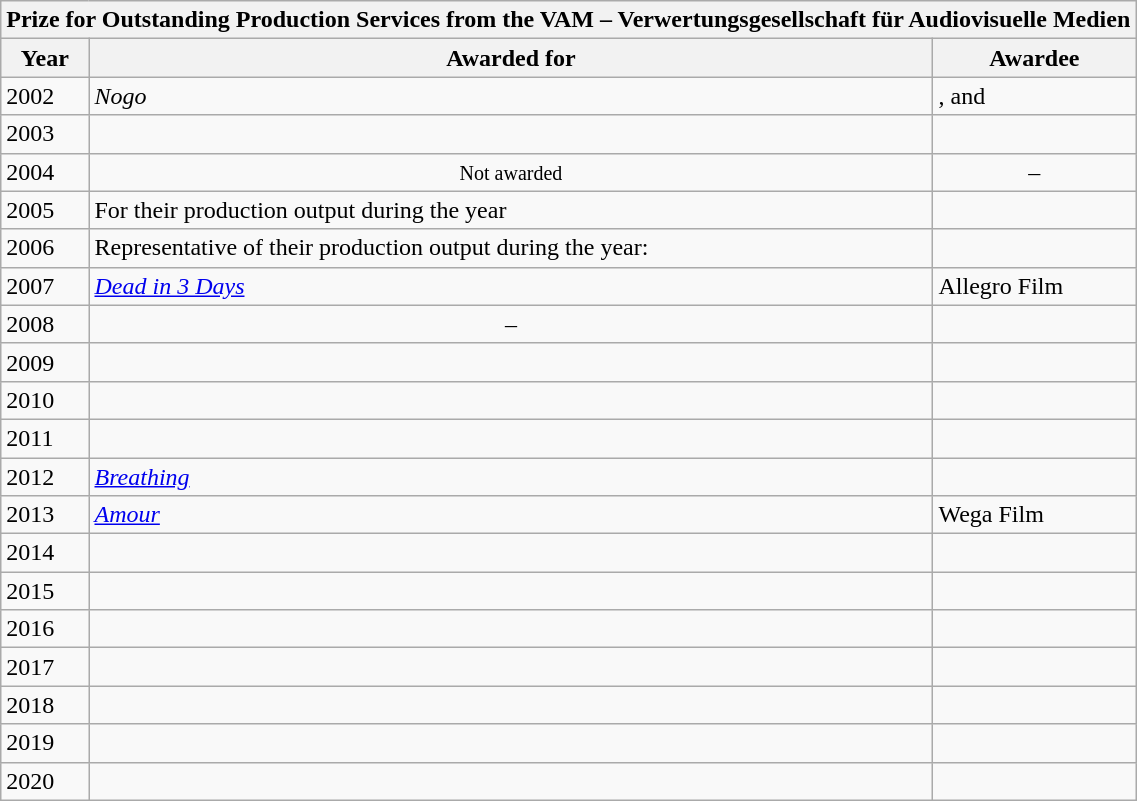<table class="wikitable">
<tr>
<th colspan="3">Prize for Outstanding Production Services from the VAM – Verwertungsgesellschaft für Audiovisuelle Medien</th>
</tr>
<tr class="hintergrundfarbe6" align="center">
<th>Year</th>
<th>Awarded for</th>
<th>Awardee</th>
</tr>
<tr>
<td>2002</td>
<td><em>Nogo</em></td>
<td>,  and </td>
</tr>
<tr>
<td>2003</td>
<td></td>
<td></td>
</tr>
<tr>
<td>2004</td>
<td align="center"><small>Not awarded</small></td>
<td align="center">–</td>
</tr>
<tr>
<td>2005</td>
<td>For their production output during the year</td>
<td></td>
</tr>
<tr>
<td>2006</td>
<td>Representative of their production output during the year: </td>
<td></td>
</tr>
<tr>
<td>2007</td>
<td><em><a href='#'>Dead in 3 Days</a></em></td>
<td>Allegro Film</td>
</tr>
<tr>
<td>2008</td>
<td align="center">–</td>
<td></td>
</tr>
<tr>
<td>2009</td>
<td></td>
<td></td>
</tr>
<tr>
<td>2010</td>
<td></td>
<td></td>
</tr>
<tr>
<td>2011</td>
<td></td>
<td></td>
</tr>
<tr>
<td>2012</td>
<td><em><a href='#'>Breathing</a></em></td>
<td></td>
</tr>
<tr>
<td>2013</td>
<td><em><a href='#'>Amour</a></em></td>
<td>Wega Film</td>
</tr>
<tr>
<td>2014</td>
<td></td>
<td></td>
</tr>
<tr>
<td>2015</td>
<td></td>
<td></td>
</tr>
<tr>
<td>2016</td>
<td></td>
<td></td>
</tr>
<tr>
<td>2017</td>
<td></td>
<td></td>
</tr>
<tr>
<td>2018</td>
<td></td>
<td></td>
</tr>
<tr>
<td>2019</td>
<td></td>
<td></td>
</tr>
<tr>
<td>2020</td>
<td></td>
<td></td>
</tr>
</table>
